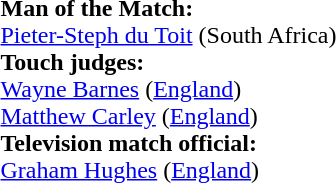<table style="width:50%">
<tr>
<td><br><strong>Man of the Match:</strong>
<br><a href='#'>Pieter-Steph du Toit</a> (South Africa)<br><strong>Touch judges:</strong>
<br><a href='#'>Wayne Barnes</a> (<a href='#'>England</a>)
<br><a href='#'>Matthew Carley</a> (<a href='#'>England</a>)
<br><strong>Television match official:</strong>
<br><a href='#'>Graham Hughes</a> (<a href='#'>England</a>)</td>
</tr>
</table>
